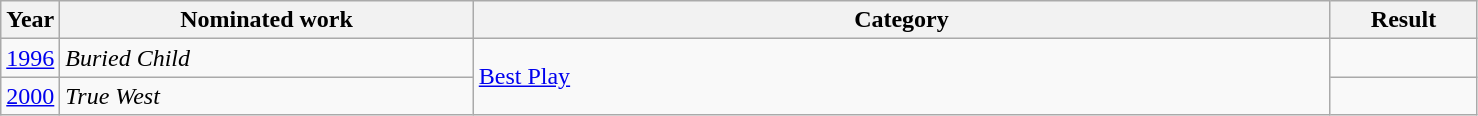<table class=wikitable>
<tr>
<th width=4%>Year</th>
<th width=28%>Nominated work</th>
<th width=58%>Category</th>
<th width=10%>Result</th>
</tr>
<tr>
<td><a href='#'>1996</a></td>
<td><em>Buried Child</em></td>
<td rowspan=2><a href='#'>Best Play</a></td>
<td></td>
</tr>
<tr>
<td><a href='#'>2000</a></td>
<td><em>True West</em></td>
<td></td>
</tr>
</table>
